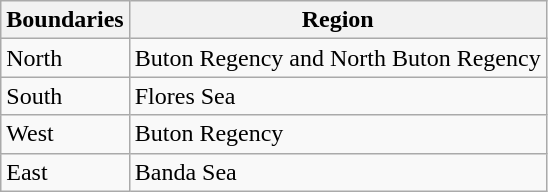<table class="sortable wikitable">
<tr>
<th>Boundaries</th>
<th>Region</th>
</tr>
<tr>
<td>North</td>
<td>Buton Regency and North Buton Regency</td>
</tr>
<tr>
<td>South</td>
<td>Flores Sea</td>
</tr>
<tr>
<td>West</td>
<td>Buton Regency</td>
</tr>
<tr>
<td>East</td>
<td>Banda Sea</td>
</tr>
</table>
